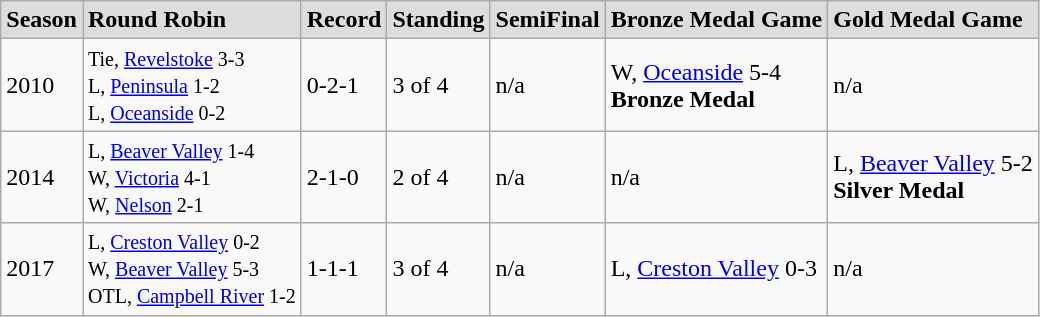<table class="wikitable">
<tr style="font-weight:bold; background-color:#dddddd;" |>
<td>Season</td>
<td>Round Robin</td>
<td>Record</td>
<td>Standing</td>
<td>SemiFinal</td>
<td>Bronze Medal Game</td>
<td>Gold Medal Game</td>
</tr>
<tr>
<td>2010</td>
<td><small>Tie, <a href='#'>Revelstoke</a> 3-3<br>L, <a href='#'>Peninsula</a> 1-2<br>L, <a href='#'>Oceanside</a> 0-2</small></td>
<td>0-2-1</td>
<td>3 of 4</td>
<td>n/a</td>
<td>W, <a href='#'>Oceanside</a> 5-4<br><strong>Bronze Medal</strong></td>
<td>n/a</td>
</tr>
<tr background-color:#dddddd;">
<td>2014</td>
<td><small> L, <a href='#'>Beaver Valley</a> 1-4<br>W, <a href='#'>Victoria</a> 4-1<br>W, <a href='#'>Nelson</a> 2-1</small></td>
<td>2-1-0</td>
<td>2 of 4</td>
<td>n/a</td>
<td>n/a</td>
<td>L, <a href='#'>Beaver Valley</a> 5-2<br><strong>Silver Medal</strong></td>
</tr>
<tr>
<td>2017</td>
<td><small> L, <a href='#'>Creston Valley</a> 0-2<br>W, <a href='#'>Beaver Valley</a> 5-3<br>OTL, <a href='#'>Campbell River</a> 1-2</small></td>
<td>1-1-1</td>
<td>3 of 4</td>
<td>n/a</td>
<td>L, <a href='#'>Creston Valley</a> 0-3</td>
<td>n/a</td>
</tr>
</table>
